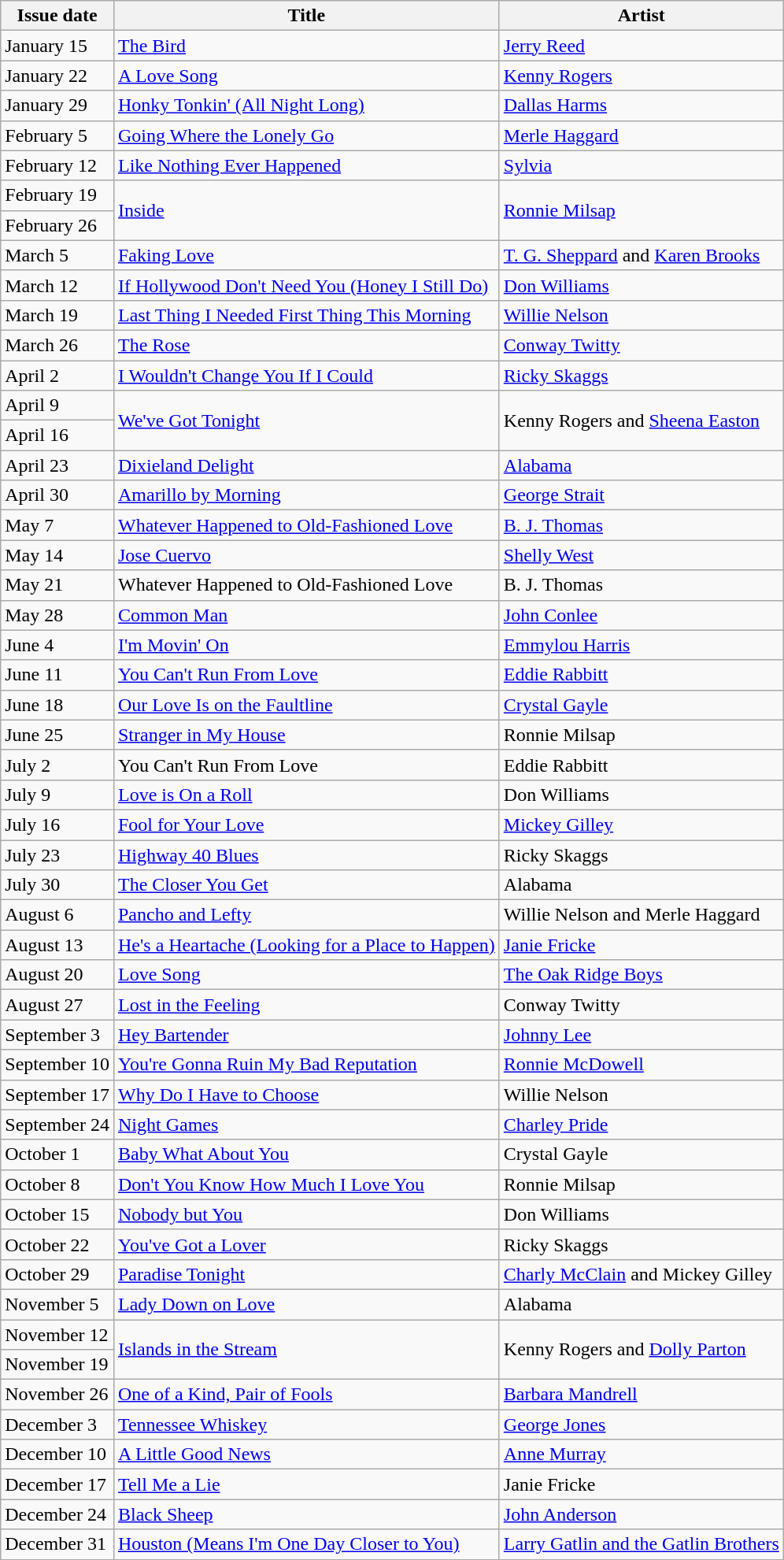<table class="wikitable">
<tr>
<th>Issue date</th>
<th>Title</th>
<th>Artist</th>
</tr>
<tr>
<td>January 15</td>
<td><a href='#'>The Bird</a></td>
<td><a href='#'>Jerry Reed</a></td>
</tr>
<tr>
<td>January 22</td>
<td><a href='#'>A Love Song</a></td>
<td><a href='#'>Kenny Rogers</a></td>
</tr>
<tr>
<td>January 29</td>
<td><a href='#'>Honky Tonkin' (All Night Long)</a></td>
<td><a href='#'>Dallas Harms</a></td>
</tr>
<tr>
<td>February 5</td>
<td><a href='#'>Going Where the Lonely Go</a></td>
<td><a href='#'>Merle Haggard</a></td>
</tr>
<tr>
<td>February 12</td>
<td><a href='#'>Like Nothing Ever Happened</a></td>
<td><a href='#'>Sylvia</a></td>
</tr>
<tr>
<td>February 19</td>
<td rowspan=2><a href='#'>Inside</a></td>
<td rowspan=2><a href='#'>Ronnie Milsap</a></td>
</tr>
<tr>
<td>February 26</td>
</tr>
<tr>
<td>March 5</td>
<td><a href='#'>Faking Love</a></td>
<td><a href='#'>T. G. Sheppard</a> and <a href='#'>Karen Brooks</a></td>
</tr>
<tr>
<td>March 12</td>
<td><a href='#'>If Hollywood Don't Need You (Honey I Still Do)</a></td>
<td><a href='#'>Don Williams</a></td>
</tr>
<tr>
<td>March 19</td>
<td><a href='#'>Last Thing I Needed First Thing This Morning</a></td>
<td><a href='#'>Willie Nelson</a></td>
</tr>
<tr>
<td>March 26</td>
<td><a href='#'>The Rose</a></td>
<td><a href='#'>Conway Twitty</a></td>
</tr>
<tr>
<td>April 2</td>
<td><a href='#'>I Wouldn't Change You If I Could</a></td>
<td><a href='#'>Ricky Skaggs</a></td>
</tr>
<tr>
<td>April 9</td>
<td rowspan=2><a href='#'>We've Got Tonight</a></td>
<td rowspan=2>Kenny Rogers and <a href='#'>Sheena Easton</a></td>
</tr>
<tr>
<td>April 16</td>
</tr>
<tr>
<td>April 23</td>
<td><a href='#'>Dixieland Delight</a></td>
<td><a href='#'>Alabama</a></td>
</tr>
<tr>
<td>April 30</td>
<td><a href='#'>Amarillo by Morning</a></td>
<td><a href='#'>George Strait</a></td>
</tr>
<tr>
<td>May 7</td>
<td><a href='#'>Whatever Happened to Old-Fashioned Love</a></td>
<td><a href='#'>B. J. Thomas</a></td>
</tr>
<tr>
<td>May 14</td>
<td><a href='#'>Jose Cuervo</a></td>
<td><a href='#'>Shelly West</a></td>
</tr>
<tr>
<td>May 21</td>
<td>Whatever Happened to Old-Fashioned Love</td>
<td>B. J. Thomas</td>
</tr>
<tr>
<td>May 28</td>
<td><a href='#'>Common Man</a></td>
<td><a href='#'>John Conlee</a></td>
</tr>
<tr>
<td>June 4</td>
<td><a href='#'>I'm Movin' On</a></td>
<td><a href='#'>Emmylou Harris</a></td>
</tr>
<tr>
<td>June 11</td>
<td><a href='#'>You Can't Run From Love</a></td>
<td><a href='#'>Eddie Rabbitt</a></td>
</tr>
<tr>
<td>June 18</td>
<td><a href='#'>Our Love Is on the Faultline</a></td>
<td><a href='#'>Crystal Gayle</a></td>
</tr>
<tr>
<td>June 25</td>
<td><a href='#'>Stranger in My House</a></td>
<td>Ronnie Milsap</td>
</tr>
<tr>
<td>July 2</td>
<td>You Can't Run From Love</td>
<td>Eddie Rabbitt</td>
</tr>
<tr>
<td>July 9</td>
<td><a href='#'>Love is On a Roll</a></td>
<td>Don Williams</td>
</tr>
<tr>
<td>July 16</td>
<td><a href='#'>Fool for Your Love</a></td>
<td><a href='#'>Mickey Gilley</a></td>
</tr>
<tr>
<td>July 23</td>
<td><a href='#'>Highway 40 Blues</a></td>
<td>Ricky Skaggs</td>
</tr>
<tr>
<td>July 30</td>
<td><a href='#'>The Closer You Get</a></td>
<td>Alabama</td>
</tr>
<tr>
<td>August 6</td>
<td><a href='#'>Pancho and Lefty</a></td>
<td>Willie Nelson and Merle Haggard</td>
</tr>
<tr>
<td>August 13</td>
<td><a href='#'>He's a Heartache (Looking for a Place to Happen)</a></td>
<td><a href='#'>Janie Fricke</a></td>
</tr>
<tr>
<td>August 20</td>
<td><a href='#'>Love Song</a></td>
<td><a href='#'>The Oak Ridge Boys</a></td>
</tr>
<tr>
<td>August 27</td>
<td><a href='#'>Lost in the Feeling</a></td>
<td>Conway Twitty</td>
</tr>
<tr>
<td>September 3</td>
<td><a href='#'>Hey Bartender</a></td>
<td><a href='#'>Johnny Lee</a></td>
</tr>
<tr>
<td>September 10</td>
<td><a href='#'>You're Gonna Ruin My Bad Reputation</a></td>
<td><a href='#'>Ronnie McDowell</a></td>
</tr>
<tr>
<td>September 17</td>
<td><a href='#'>Why Do I Have to Choose</a></td>
<td>Willie Nelson</td>
</tr>
<tr>
<td>September 24</td>
<td><a href='#'>Night Games</a></td>
<td><a href='#'>Charley Pride</a></td>
</tr>
<tr>
<td>October 1</td>
<td><a href='#'>Baby What About You</a></td>
<td>Crystal Gayle</td>
</tr>
<tr>
<td>October 8</td>
<td><a href='#'>Don't You Know How Much I Love You</a></td>
<td>Ronnie Milsap</td>
</tr>
<tr>
<td>October 15</td>
<td><a href='#'>Nobody but You</a></td>
<td>Don Williams</td>
</tr>
<tr>
<td>October 22</td>
<td><a href='#'>You've Got a Lover</a></td>
<td>Ricky Skaggs</td>
</tr>
<tr>
<td>October 29</td>
<td><a href='#'>Paradise Tonight</a></td>
<td><a href='#'>Charly McClain</a> and Mickey Gilley</td>
</tr>
<tr>
<td>November 5</td>
<td><a href='#'>Lady Down on Love</a></td>
<td>Alabama</td>
</tr>
<tr>
<td>November 12</td>
<td rowspan=2><a href='#'>Islands in the Stream</a></td>
<td rowspan=2>Kenny Rogers and <a href='#'>Dolly Parton</a></td>
</tr>
<tr>
<td>November 19</td>
</tr>
<tr>
<td>November 26</td>
<td><a href='#'>One of a Kind, Pair of Fools</a></td>
<td><a href='#'>Barbara Mandrell</a></td>
</tr>
<tr>
<td>December 3</td>
<td><a href='#'>Tennessee Whiskey</a></td>
<td><a href='#'>George Jones</a></td>
</tr>
<tr>
<td>December 10</td>
<td><a href='#'>A Little Good News</a></td>
<td><a href='#'>Anne Murray</a></td>
</tr>
<tr>
<td>December 17</td>
<td><a href='#'>Tell Me a Lie</a></td>
<td>Janie Fricke</td>
</tr>
<tr>
<td>December 24</td>
<td><a href='#'>Black Sheep</a></td>
<td><a href='#'>John Anderson</a></td>
</tr>
<tr>
<td>December 31</td>
<td><a href='#'>Houston (Means I'm One Day Closer to You)</a></td>
<td><a href='#'>Larry Gatlin and the Gatlin Brothers</a></td>
</tr>
</table>
